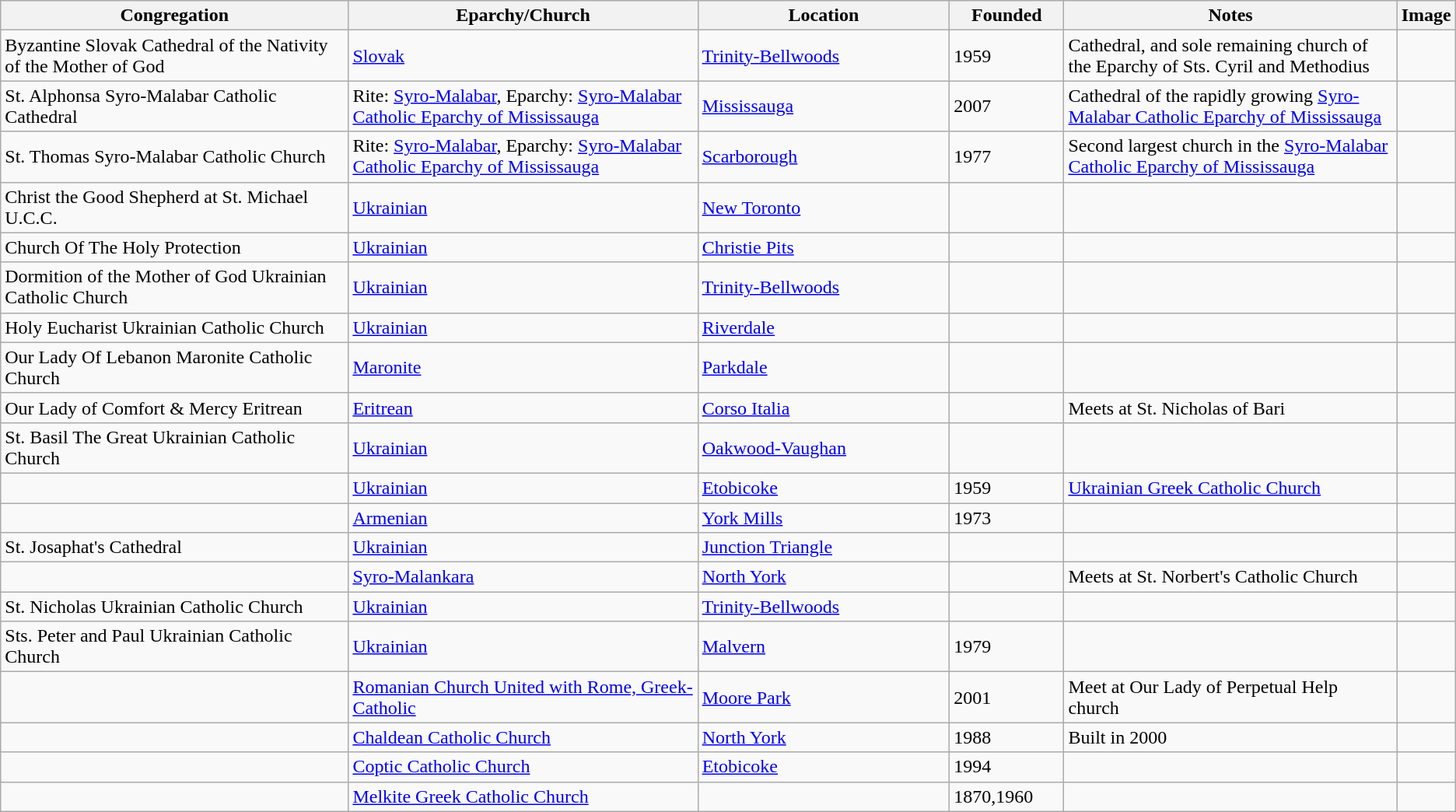<table class="wikitable sortable">
<tr>
<th width=25%>Congregation</th>
<th width=25%>Eparchy/Church</th>
<th width=18%>Location</th>
<th width=8%>Founded</th>
<th width=35%>Notes</th>
<th width=6%>Image</th>
</tr>
<tr>
<td>Byzantine Slovak Cathedral of the Nativity of the Mother of God</td>
<td><a href='#'>Slovak</a></td>
<td><a href='#'>Trinity-Bellwoods</a></td>
<td>1959</td>
<td>Cathedral, and sole remaining church of the Eparchy of Sts. Cyril and Methodius</td>
<td></td>
</tr>
<tr>
<td>St. Alphonsa Syro-Malabar Catholic Cathedral</td>
<td>Rite: <a href='#'>Syro-Malabar</a>, Eparchy: <a href='#'>Syro-Malabar Catholic Eparchy of Mississauga</a></td>
<td><a href='#'>Mississauga</a></td>
<td>2007</td>
<td>Cathedral of the rapidly growing <a href='#'>Syro-Malabar Catholic Eparchy of Mississauga</a></td>
<td></td>
</tr>
<tr>
<td>St. Thomas Syro-Malabar Catholic Church</td>
<td>Rite: <a href='#'>Syro-Malabar</a>, Eparchy: <a href='#'>Syro-Malabar Catholic Eparchy of Mississauga</a></td>
<td><a href='#'>Scarborough</a></td>
<td>1977</td>
<td>Second largest church in the <a href='#'>Syro-Malabar Catholic Eparchy of Mississauga</a></td>
<td></td>
</tr>
<tr>
<td>Christ the Good Shepherd at St. Michael U.C.C.</td>
<td><a href='#'>Ukrainian</a></td>
<td><a href='#'>New Toronto</a></td>
<td></td>
<td></td>
<td></td>
</tr>
<tr>
<td>Church Of The Holy Protection</td>
<td><a href='#'>Ukrainian</a></td>
<td><a href='#'>Christie Pits</a></td>
<td></td>
<td></td>
<td></td>
</tr>
<tr>
<td>Dormition of the Mother of God Ukrainian Catholic Church</td>
<td><a href='#'>Ukrainian</a></td>
<td><a href='#'>Trinity-Bellwoods</a></td>
<td></td>
<td></td>
<td></td>
</tr>
<tr>
<td>Holy Eucharist Ukrainian Catholic Church</td>
<td><a href='#'>Ukrainian</a></td>
<td><a href='#'>Riverdale</a></td>
<td></td>
<td></td>
<td></td>
</tr>
<tr>
<td>Our Lady Of Lebanon Maronite Catholic Church</td>
<td><a href='#'>Maronite</a></td>
<td><a href='#'>Parkdale</a></td>
<td></td>
<td></td>
<td></td>
</tr>
<tr>
<td>Our Lady of Comfort & Mercy Eritrean</td>
<td><a href='#'>Eritrean</a></td>
<td><a href='#'>Corso Italia</a></td>
<td></td>
<td>Meets at St. Nicholas of Bari</td>
<td></td>
</tr>
<tr>
<td>St. Basil The Great Ukrainian Catholic Church</td>
<td><a href='#'>Ukrainian</a></td>
<td><a href='#'>Oakwood-Vaughan</a></td>
<td></td>
<td></td>
<td></td>
</tr>
<tr>
<td></td>
<td><a href='#'>Ukrainian</a></td>
<td><a href='#'>Etobicoke</a></td>
<td>1959</td>
<td><a href='#'>Ukrainian Greek Catholic Church</a></td>
<td></td>
</tr>
<tr>
<td></td>
<td><a href='#'>Armenian</a></td>
<td><a href='#'>York Mills</a></td>
<td>1973</td>
<td></td>
<td></td>
</tr>
<tr>
<td>St. Josaphat's Cathedral</td>
<td><a href='#'>Ukrainian</a></td>
<td><a href='#'>Junction Triangle</a></td>
<td></td>
<td></td>
<td></td>
</tr>
<tr>
<td></td>
<td><a href='#'>Syro-Malankara</a></td>
<td><a href='#'>North York</a></td>
<td></td>
<td>Meets at St. Norbert's Catholic Church</td>
<td></td>
</tr>
<tr>
<td>St. Nicholas Ukrainian Catholic Church</td>
<td><a href='#'>Ukrainian</a></td>
<td><a href='#'>Trinity-Bellwoods</a></td>
<td></td>
<td></td>
<td></td>
</tr>
<tr>
<td>Sts. Peter and Paul Ukrainian Catholic Church</td>
<td><a href='#'>Ukrainian</a></td>
<td><a href='#'>Malvern</a></td>
<td>1979</td>
<td></td>
<td></td>
</tr>
<tr>
<td></td>
<td><a href='#'>Romanian Church United with Rome, Greek-Catholic</a></td>
<td><a href='#'>Moore Park</a></td>
<td>2001</td>
<td>Meet at Our Lady of Perpetual Help church</td>
<td></td>
</tr>
<tr>
<td></td>
<td><a href='#'>Chaldean Catholic Church</a></td>
<td><a href='#'>North York</a></td>
<td>1988</td>
<td>Built in 2000</td>
<td></td>
</tr>
<tr>
<td></td>
<td><a href='#'>Coptic Catholic Church</a></td>
<td><a href='#'>Etobicoke</a></td>
<td>1994</td>
<td></td>
<td></td>
</tr>
<tr>
<td></td>
<td><a href='#'>Melkite Greek Catholic Church</a></td>
<td></td>
<td>1870,1960</td>
<td></td>
<td></td>
</tr>
</table>
